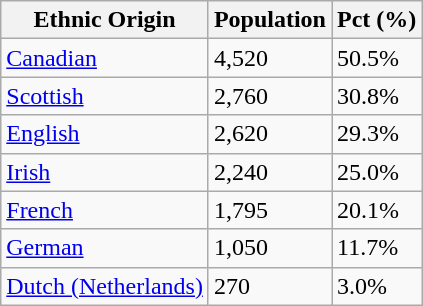<table class="wikitable">
<tr>
<th>Ethnic Origin</th>
<th>Population</th>
<th>Pct (%)</th>
</tr>
<tr>
<td><a href='#'>Canadian</a></td>
<td>4,520</td>
<td>50.5%</td>
</tr>
<tr>
<td><a href='#'>Scottish</a></td>
<td>2,760</td>
<td>30.8%</td>
</tr>
<tr>
<td><a href='#'>English</a></td>
<td>2,620</td>
<td>29.3%</td>
</tr>
<tr>
<td><a href='#'>Irish</a></td>
<td>2,240</td>
<td>25.0%</td>
</tr>
<tr>
<td><a href='#'>French</a></td>
<td>1,795</td>
<td>20.1%</td>
</tr>
<tr>
<td><a href='#'>German</a></td>
<td>1,050</td>
<td>11.7%</td>
</tr>
<tr>
<td><a href='#'>Dutch (Netherlands)</a></td>
<td>270</td>
<td>3.0%</td>
</tr>
</table>
